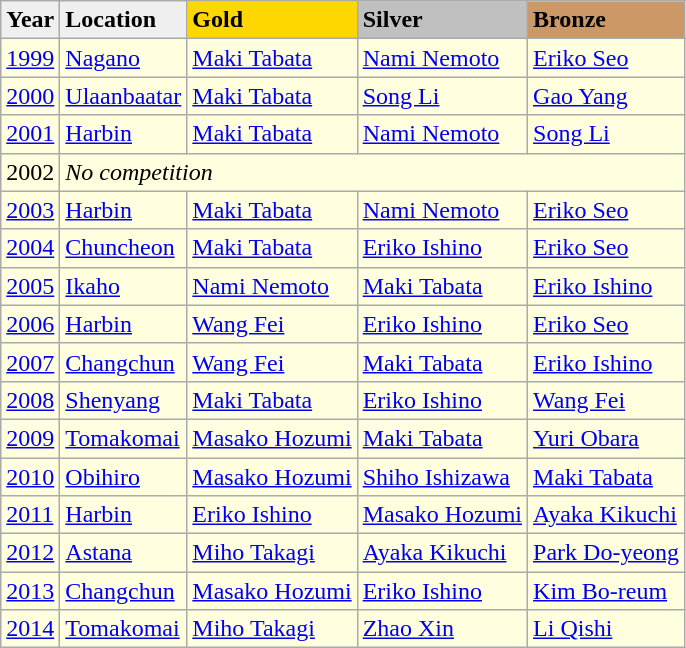<table class="wikitable" style="background-color:#ffffdf">
<tr align="left" bgcolor="#efefef">
<td><strong>Year</strong></td>
<td><strong>Location</strong></td>
<td bgcolor=gold><strong>Gold</strong></td>
<td bgcolor=silver><strong>Silver</strong></td>
<td bgcolor=cc9966><strong>Bronze</strong></td>
</tr>
<tr>
<td><a href='#'>1999</a></td>
<td> <a href='#'>Nagano</a></td>
<td> <a href='#'>Maki Tabata</a></td>
<td> <a href='#'>Nami Nemoto</a></td>
<td> <a href='#'>Eriko Seo</a></td>
</tr>
<tr>
<td><a href='#'>2000</a></td>
<td> <a href='#'>Ulaanbaatar</a></td>
<td> <a href='#'>Maki Tabata</a></td>
<td> <a href='#'>Song Li</a></td>
<td> <a href='#'>Gao Yang</a></td>
</tr>
<tr>
<td><a href='#'>2001</a></td>
<td> <a href='#'>Harbin</a></td>
<td> <a href='#'>Maki Tabata</a></td>
<td> <a href='#'>Nami Nemoto</a></td>
<td> <a href='#'>Song Li</a></td>
</tr>
<tr>
<td>2002</td>
<td colspan=4><em>No competition</em></td>
</tr>
<tr>
<td><a href='#'>2003</a></td>
<td> <a href='#'>Harbin</a></td>
<td> <a href='#'>Maki Tabata</a></td>
<td> <a href='#'>Nami Nemoto</a></td>
<td> <a href='#'>Eriko Seo</a></td>
</tr>
<tr>
<td><a href='#'>2004</a></td>
<td> <a href='#'>Chuncheon</a></td>
<td> <a href='#'>Maki Tabata</a></td>
<td> <a href='#'>Eriko Ishino</a></td>
<td> <a href='#'>Eriko Seo</a></td>
</tr>
<tr>
<td><a href='#'>2005</a></td>
<td> <a href='#'>Ikaho</a></td>
<td> <a href='#'>Nami Nemoto</a></td>
<td> <a href='#'>Maki Tabata</a></td>
<td> <a href='#'>Eriko Ishino</a></td>
</tr>
<tr>
<td><a href='#'>2006</a></td>
<td> <a href='#'>Harbin</a></td>
<td> <a href='#'>Wang Fei</a></td>
<td> <a href='#'>Eriko Ishino</a></td>
<td> <a href='#'>Eriko Seo</a></td>
</tr>
<tr>
<td><a href='#'>2007</a></td>
<td> <a href='#'>Changchun</a></td>
<td> <a href='#'>Wang Fei</a></td>
<td> <a href='#'>Maki Tabata</a></td>
<td> <a href='#'>Eriko Ishino</a></td>
</tr>
<tr>
<td><a href='#'>2008</a></td>
<td> <a href='#'>Shenyang</a></td>
<td> <a href='#'>Maki Tabata</a></td>
<td> <a href='#'>Eriko Ishino</a></td>
<td> <a href='#'>Wang Fei</a></td>
</tr>
<tr>
<td><a href='#'>2009</a></td>
<td> <a href='#'>Tomakomai</a></td>
<td> <a href='#'>Masako Hozumi</a></td>
<td> <a href='#'>Maki Tabata</a></td>
<td> <a href='#'>Yuri Obara</a></td>
</tr>
<tr>
<td><a href='#'>2010</a></td>
<td> <a href='#'>Obihiro</a></td>
<td> <a href='#'>Masako Hozumi</a></td>
<td> <a href='#'>Shiho Ishizawa</a></td>
<td> <a href='#'>Maki Tabata</a></td>
</tr>
<tr>
<td><a href='#'>2011</a></td>
<td> <a href='#'>Harbin</a></td>
<td> <a href='#'>Eriko Ishino</a></td>
<td> <a href='#'>Masako Hozumi</a></td>
<td> <a href='#'>Ayaka Kikuchi</a></td>
</tr>
<tr>
<td><a href='#'>2012</a></td>
<td> <a href='#'>Astana</a></td>
<td> <a href='#'>Miho Takagi</a></td>
<td> <a href='#'>Ayaka Kikuchi</a></td>
<td> <a href='#'>Park Do-yeong</a></td>
</tr>
<tr>
<td><a href='#'>2013</a></td>
<td> <a href='#'>Changchun</a></td>
<td> <a href='#'>Masako Hozumi</a></td>
<td> <a href='#'>Eriko Ishino</a></td>
<td> <a href='#'>Kim Bo-reum</a></td>
</tr>
<tr>
<td><a href='#'>2014</a></td>
<td> <a href='#'>Tomakomai</a></td>
<td> <a href='#'>Miho Takagi</a></td>
<td> <a href='#'>Zhao Xin</a></td>
<td> <a href='#'>Li Qishi</a></td>
</tr>
</table>
